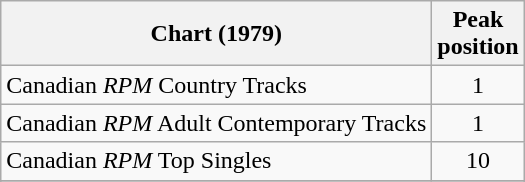<table class="wikitable sortable">
<tr>
<th>Chart (1979)</th>
<th>Peak<br>position</th>
</tr>
<tr>
<td>Canadian <em>RPM</em> Country Tracks</td>
<td align="center">1</td>
</tr>
<tr>
<td>Canadian <em>RPM</em> Adult Contemporary Tracks</td>
<td align="center">1</td>
</tr>
<tr>
<td>Canadian <em>RPM</em> Top Singles</td>
<td align="center">10</td>
</tr>
<tr>
</tr>
<tr>
</tr>
<tr>
</tr>
</table>
